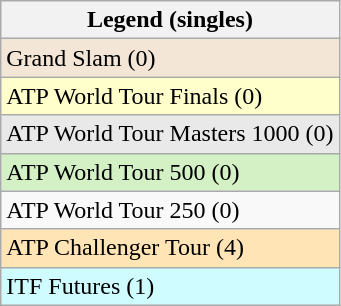<table class="wikitable">
<tr>
<th>Legend (singles)</th>
</tr>
<tr style="background:#f3e6d7;">
<td>Grand Slam (0)</td>
</tr>
<tr bgcolor="ffffcc">
<td>ATP World Tour Finals (0)</td>
</tr>
<tr style="background:#e9e9e9;">
<td>ATP World Tour Masters 1000 (0)</td>
</tr>
<tr style="background:#d4f1c5;">
<td>ATP World Tour 500 (0)</td>
</tr>
<tr>
<td>ATP World Tour 250 (0)</td>
</tr>
<tr bgcolor="moccasin">
<td>ATP Challenger Tour (4)</td>
</tr>
<tr bgcolor="CFFCFF">
<td>ITF Futures (1)</td>
</tr>
</table>
